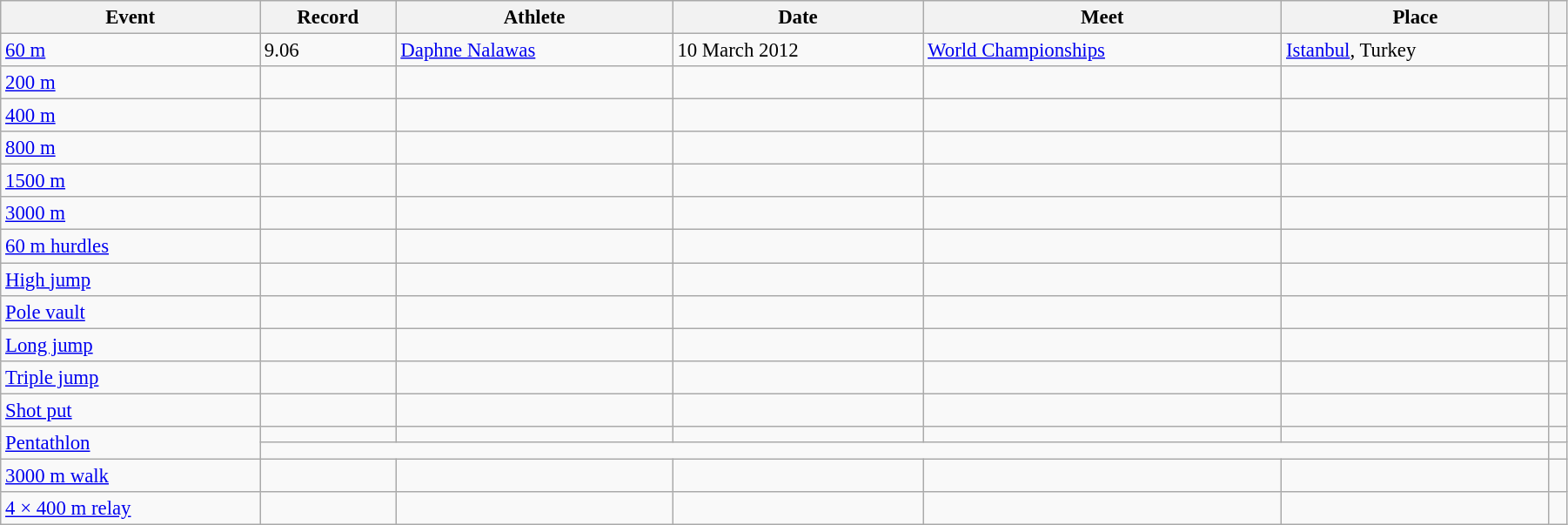<table class="wikitable" style="font-size:95%; width: 95%;">
<tr>
<th>Event</th>
<th>Record</th>
<th>Athlete</th>
<th>Date</th>
<th>Meet</th>
<th>Place</th>
<th></th>
</tr>
<tr>
<td><a href='#'>60 m</a></td>
<td>9.06</td>
<td><a href='#'>Daphne Nalawas</a></td>
<td>10 March 2012</td>
<td><a href='#'>World Championships</a></td>
<td><a href='#'>Istanbul</a>, Turkey</td>
<td></td>
</tr>
<tr>
<td><a href='#'>200 m</a></td>
<td></td>
<td></td>
<td></td>
<td></td>
<td></td>
<td></td>
</tr>
<tr>
<td><a href='#'>400 m</a></td>
<td></td>
<td></td>
<td></td>
<td></td>
<td></td>
<td></td>
</tr>
<tr>
<td><a href='#'>800 m</a></td>
<td></td>
<td></td>
<td></td>
<td></td>
<td></td>
<td></td>
</tr>
<tr>
<td><a href='#'>1500 m</a></td>
<td></td>
<td></td>
<td></td>
<td></td>
<td></td>
<td></td>
</tr>
<tr>
<td><a href='#'>3000 m</a></td>
<td></td>
<td></td>
<td></td>
<td></td>
<td></td>
<td></td>
</tr>
<tr>
<td><a href='#'>60 m hurdles</a></td>
<td></td>
<td></td>
<td></td>
<td></td>
<td></td>
<td></td>
</tr>
<tr>
<td><a href='#'>High jump</a></td>
<td></td>
<td></td>
<td></td>
<td></td>
<td></td>
<td></td>
</tr>
<tr>
<td><a href='#'>Pole vault</a></td>
<td></td>
<td></td>
<td></td>
<td></td>
<td></td>
<td></td>
</tr>
<tr>
<td><a href='#'>Long jump</a></td>
<td></td>
<td></td>
<td></td>
<td></td>
<td></td>
<td></td>
</tr>
<tr>
<td><a href='#'>Triple jump</a></td>
<td></td>
<td></td>
<td></td>
<td></td>
<td></td>
<td></td>
</tr>
<tr>
<td><a href='#'>Shot put</a></td>
<td></td>
<td></td>
<td></td>
<td></td>
<td></td>
<td></td>
</tr>
<tr>
<td rowspan=2><a href='#'>Pentathlon</a></td>
<td></td>
<td></td>
<td></td>
<td></td>
<td></td>
<td></td>
</tr>
<tr>
<td colspan=5></td>
<td></td>
</tr>
<tr>
<td><a href='#'>3000 m walk</a></td>
<td></td>
<td></td>
<td></td>
<td></td>
<td></td>
<td></td>
</tr>
<tr>
<td><a href='#'>4 × 400 m relay</a></td>
<td></td>
<td></td>
<td></td>
<td></td>
<td></td>
<td></td>
</tr>
</table>
